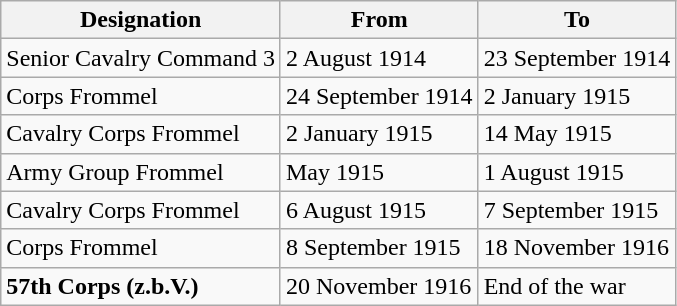<table class="wikitable">
<tr>
<th>Designation</th>
<th>From</th>
<th>To</th>
</tr>
<tr>
<td>Senior Cavalry Command 3</td>
<td>2 August 1914</td>
<td>23 September 1914</td>
</tr>
<tr>
<td>Corps Frommel</td>
<td>24 September 1914</td>
<td>2 January 1915</td>
</tr>
<tr>
<td>Cavalry Corps Frommel</td>
<td>2 January 1915</td>
<td>14 May 1915</td>
</tr>
<tr>
<td>Army Group Frommel</td>
<td>May 1915</td>
<td>1 August 1915</td>
</tr>
<tr>
<td>Cavalry Corps Frommel</td>
<td>6 August 1915</td>
<td>7 September 1915</td>
</tr>
<tr>
<td>Corps Frommel</td>
<td>8 September 1915</td>
<td>18 November 1916</td>
</tr>
<tr>
<td><strong>57th Corps (z.b.V.)</strong></td>
<td>20 November 1916</td>
<td>End of the war</td>
</tr>
</table>
